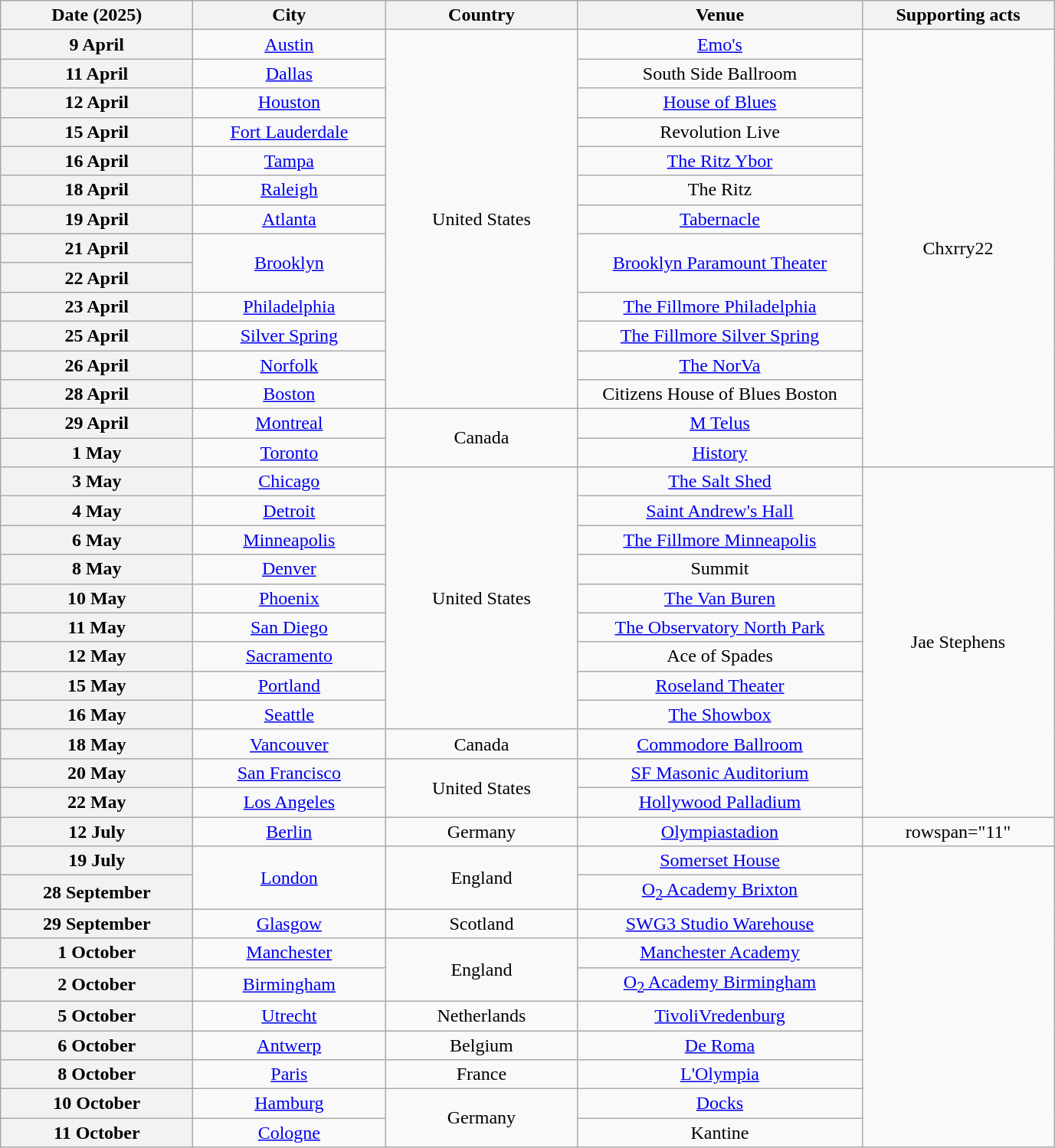<table class="wikitable plainrowheaders" style="text-align:center;">
<tr>
<th scope="col" style="width:10em;">Date (2025)</th>
<th scope="col" style="width:10em;">City</th>
<th scope="col" style="width:10em;">Country</th>
<th scope="col" style="width:15em;">Venue</th>
<th scope="col" style="width:10em;">Supporting acts</th>
</tr>
<tr>
<th scope="row" style="text-align:center;">9 April</th>
<td><a href='#'>Austin</a></td>
<td rowspan="13">United States</td>
<td><a href='#'>Emo's</a></td>
<td rowspan="15">Chxrry22</td>
</tr>
<tr>
<th scope="row" style="text-align:center;">11 April</th>
<td><a href='#'>Dallas</a></td>
<td>South Side Ballroom</td>
</tr>
<tr>
<th scope="row" style="text-align:center;">12 April</th>
<td><a href='#'>Houston</a></td>
<td><a href='#'>House of Blues</a></td>
</tr>
<tr>
<th scope="row" style="text-align:center;">15 April</th>
<td><a href='#'>Fort Lauderdale</a></td>
<td>Revolution Live</td>
</tr>
<tr>
<th scope="row" style="text-align:center;">16 April</th>
<td><a href='#'>Tampa</a></td>
<td><a href='#'>The Ritz Ybor</a></td>
</tr>
<tr>
<th scope="row" style="text-align:center;">18 April</th>
<td><a href='#'>Raleigh</a></td>
<td>The Ritz</td>
</tr>
<tr>
<th scope="row" style="text-align:center;">19 April</th>
<td><a href='#'>Atlanta</a></td>
<td><a href='#'>Tabernacle</a></td>
</tr>
<tr>
<th scope="row" style="text-align:center;">21 April</th>
<td rowspan="2"><a href='#'>Brooklyn</a></td>
<td rowspan="2"><a href='#'>Brooklyn Paramount Theater</a></td>
</tr>
<tr>
<th scope="row" style="text-align:center;">22 April</th>
</tr>
<tr>
<th scope="row" style="text-align:center;">23 April</th>
<td><a href='#'>Philadelphia</a></td>
<td><a href='#'>The Fillmore Philadelphia</a></td>
</tr>
<tr>
<th scope="row" style="text-align:center;">25 April</th>
<td><a href='#'>Silver Spring</a></td>
<td><a href='#'>The Fillmore Silver Spring</a></td>
</tr>
<tr>
<th scope="row" style="text-align:center;">26 April</th>
<td><a href='#'>Norfolk</a></td>
<td><a href='#'>The NorVa</a></td>
</tr>
<tr>
<th scope="row" style="text-align:center;">28 April</th>
<td><a href='#'>Boston</a></td>
<td>Citizens House of Blues Boston</td>
</tr>
<tr>
<th scope="row" style="text-align:center;">29 April</th>
<td><a href='#'>Montreal</a></td>
<td rowspan="2">Canada</td>
<td><a href='#'>M Telus</a></td>
</tr>
<tr>
<th scope="row" style="text-align:center;">1 May</th>
<td><a href='#'>Toronto</a></td>
<td><a href='#'>History</a></td>
</tr>
<tr>
<th scope="row" style="text-align:center;">3 May</th>
<td><a href='#'>Chicago</a></td>
<td rowspan="9">United States</td>
<td><a href='#'>The Salt Shed</a></td>
<td rowspan="12">Jae Stephens</td>
</tr>
<tr>
<th scope="row" style="text-align:center;">4 May</th>
<td><a href='#'>Detroit</a></td>
<td><a href='#'>Saint Andrew's Hall</a></td>
</tr>
<tr>
<th scope="row" style="text-align:center;">6 May</th>
<td><a href='#'>Minneapolis</a></td>
<td><a href='#'>The Fillmore Minneapolis</a></td>
</tr>
<tr>
<th scope="row" style="text-align:center;">8 May</th>
<td><a href='#'>Denver</a></td>
<td>Summit</td>
</tr>
<tr>
<th scope="row" style="text-align:center;">10 May</th>
<td><a href='#'>Phoenix</a></td>
<td><a href='#'>The Van Buren</a></td>
</tr>
<tr>
<th scope="row" style="text-align:center;">11 May</th>
<td><a href='#'>San Diego</a></td>
<td><a href='#'>The Observatory North Park</a></td>
</tr>
<tr>
<th scope="row" style="text-align:center;">12 May</th>
<td><a href='#'>Sacramento</a></td>
<td>Ace of Spades</td>
</tr>
<tr>
<th scope="row" style="text-align:center;">15 May</th>
<td><a href='#'>Portland</a></td>
<td><a href='#'>Roseland Theater</a></td>
</tr>
<tr>
<th scope="row" style="text-align:center;">16 May</th>
<td><a href='#'>Seattle</a></td>
<td><a href='#'>The Showbox</a></td>
</tr>
<tr>
<th scope="row" style="text-align:center;">18 May</th>
<td><a href='#'>Vancouver</a></td>
<td>Canada</td>
<td><a href='#'>Commodore Ballroom</a></td>
</tr>
<tr>
<th scope="row" style="text-align:center;">20 May</th>
<td><a href='#'>San Francisco</a></td>
<td rowspan="2">United States</td>
<td><a href='#'>SF Masonic Auditorium</a></td>
</tr>
<tr>
<th scope="row" style="text-align:center;">22 May</th>
<td><a href='#'>Los Angeles</a></td>
<td><a href='#'>Hollywood Palladium</a></td>
</tr>
<tr>
<th scope="row" style="text-align:center;">12 July</th>
<td><a href='#'>Berlin</a></td>
<td>Germany</td>
<td><a href='#'>Olympiastadion</a></td>
<td>rowspan="11" </td>
</tr>
<tr>
<th scope="row" style="text-align:center;">19 July</th>
<td rowspan="2"><a href='#'>London</a></td>
<td rowspan="2">England</td>
<td><a href='#'>Somerset House</a></td>
</tr>
<tr>
<th scope="row" style="text-align:center;">28 September</th>
<td><a href='#'>O<sub>2</sub> Academy Brixton</a></td>
</tr>
<tr>
<th scope="row" style="text-align:center;">29 September</th>
<td><a href='#'>Glasgow</a></td>
<td>Scotland</td>
<td><a href='#'>SWG3 Studio Warehouse</a></td>
</tr>
<tr>
<th scope="row" style="text-align:center;">1 October</th>
<td><a href='#'>Manchester</a></td>
<td rowspan="2">England</td>
<td><a href='#'>Manchester Academy</a></td>
</tr>
<tr>
<th scope="row" style="text-align:center;">2 October</th>
<td><a href='#'>Birmingham</a></td>
<td><a href='#'>O<sub>2</sub> Academy Birmingham</a></td>
</tr>
<tr>
<th scope="row" style="text-align:center;">5 October</th>
<td><a href='#'>Utrecht</a></td>
<td>Netherlands</td>
<td><a href='#'>TivoliVredenburg</a></td>
</tr>
<tr>
<th scope="row" style="text-align:center;">6 October</th>
<td><a href='#'>Antwerp</a></td>
<td>Belgium</td>
<td><a href='#'>De Roma</a></td>
</tr>
<tr>
<th scope="row" style="text-align:center;">8 October</th>
<td><a href='#'>Paris</a></td>
<td>France</td>
<td><a href='#'>L'Olympia</a></td>
</tr>
<tr>
<th scope="row" style="text-align:center;">10 October</th>
<td><a href='#'>Hamburg</a></td>
<td rowspan="2">Germany</td>
<td><a href='#'>Docks</a></td>
</tr>
<tr>
<th scope="row" style="text-align:center;">11 October</th>
<td><a href='#'>Cologne</a></td>
<td>Kantine</td>
</tr>
</table>
